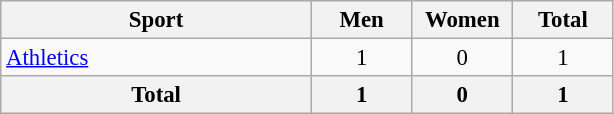<table class="wikitable" style="text-align:center; font-size: 95%">
<tr>
<th width=200>Sport</th>
<th width=60>Men</th>
<th width=60>Women</th>
<th width=60>Total</th>
</tr>
<tr>
<td align=left><a href='#'>Athletics</a></td>
<td>1</td>
<td>0</td>
<td>1</td>
</tr>
<tr>
<th>Total</th>
<th>1</th>
<th>0</th>
<th>1</th>
</tr>
</table>
